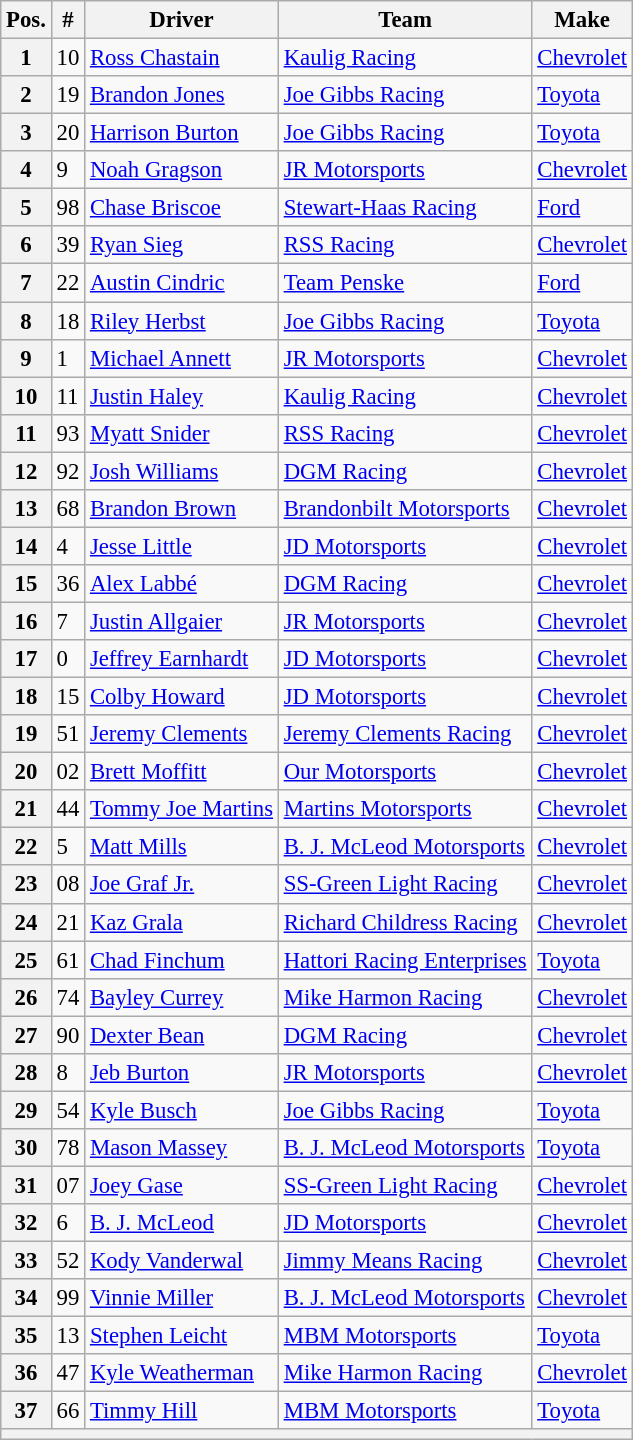<table class="wikitable" style="font-size:95%">
<tr>
<th>Pos.</th>
<th>#</th>
<th>Driver</th>
<th>Team</th>
<th>Make</th>
</tr>
<tr>
<th>1</th>
<td>10</td>
<td><a href='#'>Ross Chastain</a></td>
<td><a href='#'>Kaulig Racing</a></td>
<td><a href='#'>Chevrolet</a></td>
</tr>
<tr>
<th>2</th>
<td>19</td>
<td><a href='#'>Brandon Jones</a></td>
<td><a href='#'>Joe Gibbs Racing</a></td>
<td><a href='#'>Toyota</a></td>
</tr>
<tr>
<th>3</th>
<td>20</td>
<td><a href='#'>Harrison Burton</a></td>
<td><a href='#'>Joe Gibbs Racing</a></td>
<td><a href='#'>Toyota</a></td>
</tr>
<tr>
<th>4</th>
<td>9</td>
<td><a href='#'>Noah Gragson</a></td>
<td><a href='#'>JR Motorsports</a></td>
<td><a href='#'>Chevrolet</a></td>
</tr>
<tr>
<th>5</th>
<td>98</td>
<td><a href='#'>Chase Briscoe</a></td>
<td><a href='#'>Stewart-Haas Racing</a></td>
<td><a href='#'>Ford</a></td>
</tr>
<tr>
<th>6</th>
<td>39</td>
<td><a href='#'>Ryan Sieg</a></td>
<td><a href='#'>RSS Racing</a></td>
<td><a href='#'>Chevrolet</a></td>
</tr>
<tr>
<th>7</th>
<td>22</td>
<td><a href='#'>Austin Cindric</a></td>
<td><a href='#'>Team Penske</a></td>
<td><a href='#'>Ford</a></td>
</tr>
<tr>
<th>8</th>
<td>18</td>
<td><a href='#'>Riley Herbst</a></td>
<td><a href='#'>Joe Gibbs Racing</a></td>
<td><a href='#'>Toyota</a></td>
</tr>
<tr>
<th>9</th>
<td>1</td>
<td><a href='#'>Michael Annett</a></td>
<td><a href='#'>JR Motorsports</a></td>
<td><a href='#'>Chevrolet</a></td>
</tr>
<tr>
<th>10</th>
<td>11</td>
<td><a href='#'>Justin Haley</a></td>
<td><a href='#'>Kaulig Racing</a></td>
<td><a href='#'>Chevrolet</a></td>
</tr>
<tr>
<th>11</th>
<td>93</td>
<td><a href='#'>Myatt Snider</a></td>
<td><a href='#'>RSS Racing</a></td>
<td><a href='#'>Chevrolet</a></td>
</tr>
<tr>
<th>12</th>
<td>92</td>
<td><a href='#'>Josh Williams</a></td>
<td><a href='#'>DGM Racing</a></td>
<td><a href='#'>Chevrolet</a></td>
</tr>
<tr>
<th>13</th>
<td>68</td>
<td><a href='#'>Brandon Brown</a></td>
<td><a href='#'>Brandonbilt Motorsports</a></td>
<td><a href='#'>Chevrolet</a></td>
</tr>
<tr>
<th>14</th>
<td>4</td>
<td><a href='#'>Jesse Little</a></td>
<td><a href='#'>JD Motorsports</a></td>
<td><a href='#'>Chevrolet</a></td>
</tr>
<tr>
<th>15</th>
<td>36</td>
<td><a href='#'>Alex Labbé</a></td>
<td><a href='#'>DGM Racing</a></td>
<td><a href='#'>Chevrolet</a></td>
</tr>
<tr>
<th>16</th>
<td>7</td>
<td><a href='#'>Justin Allgaier</a></td>
<td><a href='#'>JR Motorsports</a></td>
<td><a href='#'>Chevrolet</a></td>
</tr>
<tr>
<th>17</th>
<td>0</td>
<td><a href='#'>Jeffrey Earnhardt</a></td>
<td><a href='#'>JD Motorsports</a></td>
<td><a href='#'>Chevrolet</a></td>
</tr>
<tr>
<th>18</th>
<td>15</td>
<td><a href='#'>Colby Howard</a></td>
<td><a href='#'>JD Motorsports</a></td>
<td><a href='#'>Chevrolet</a></td>
</tr>
<tr>
<th>19</th>
<td>51</td>
<td><a href='#'>Jeremy Clements</a></td>
<td><a href='#'>Jeremy Clements Racing</a></td>
<td><a href='#'>Chevrolet</a></td>
</tr>
<tr>
<th>20</th>
<td>02</td>
<td><a href='#'>Brett Moffitt</a></td>
<td><a href='#'>Our Motorsports</a></td>
<td><a href='#'>Chevrolet</a></td>
</tr>
<tr>
<th>21</th>
<td>44</td>
<td><a href='#'>Tommy Joe Martins</a></td>
<td><a href='#'>Martins Motorsports</a></td>
<td><a href='#'>Chevrolet</a></td>
</tr>
<tr>
<th>22</th>
<td>5</td>
<td><a href='#'>Matt Mills</a></td>
<td><a href='#'>B. J. McLeod Motorsports</a></td>
<td><a href='#'>Chevrolet</a></td>
</tr>
<tr>
<th>23</th>
<td>08</td>
<td><a href='#'>Joe Graf Jr.</a></td>
<td><a href='#'>SS-Green Light Racing</a></td>
<td><a href='#'>Chevrolet</a></td>
</tr>
<tr>
<th>24</th>
<td>21</td>
<td><a href='#'>Kaz Grala</a></td>
<td><a href='#'>Richard Childress Racing</a></td>
<td><a href='#'>Chevrolet</a></td>
</tr>
<tr>
<th>25</th>
<td>61</td>
<td><a href='#'>Chad Finchum</a></td>
<td><a href='#'>Hattori Racing Enterprises</a></td>
<td><a href='#'>Toyota</a></td>
</tr>
<tr>
<th>26</th>
<td>74</td>
<td><a href='#'>Bayley Currey</a></td>
<td><a href='#'>Mike Harmon Racing</a></td>
<td><a href='#'>Chevrolet</a></td>
</tr>
<tr>
<th>27</th>
<td>90</td>
<td><a href='#'>Dexter Bean</a></td>
<td><a href='#'>DGM Racing</a></td>
<td><a href='#'>Chevrolet</a></td>
</tr>
<tr>
<th>28</th>
<td>8</td>
<td><a href='#'>Jeb Burton</a></td>
<td><a href='#'>JR Motorsports</a></td>
<td><a href='#'>Chevrolet</a></td>
</tr>
<tr>
<th>29</th>
<td>54</td>
<td><a href='#'>Kyle Busch</a></td>
<td><a href='#'>Joe Gibbs Racing</a></td>
<td><a href='#'>Toyota</a></td>
</tr>
<tr>
<th>30</th>
<td>78</td>
<td><a href='#'>Mason Massey</a></td>
<td><a href='#'>B. J. McLeod Motorsports</a></td>
<td><a href='#'>Toyota</a></td>
</tr>
<tr>
<th>31</th>
<td>07</td>
<td><a href='#'>Joey Gase</a></td>
<td><a href='#'>SS-Green Light Racing</a></td>
<td><a href='#'>Chevrolet</a></td>
</tr>
<tr>
<th>32</th>
<td>6</td>
<td><a href='#'>B. J. McLeod</a></td>
<td><a href='#'>JD Motorsports</a></td>
<td><a href='#'>Chevrolet</a></td>
</tr>
<tr>
<th>33</th>
<td>52</td>
<td><a href='#'>Kody Vanderwal</a></td>
<td><a href='#'>Jimmy Means Racing</a></td>
<td><a href='#'>Chevrolet</a></td>
</tr>
<tr>
<th>34</th>
<td>99</td>
<td><a href='#'>Vinnie Miller</a></td>
<td><a href='#'>B. J. McLeod Motorsports</a></td>
<td><a href='#'>Chevrolet</a></td>
</tr>
<tr>
<th>35</th>
<td>13</td>
<td><a href='#'>Stephen Leicht</a></td>
<td><a href='#'>MBM Motorsports</a></td>
<td><a href='#'>Toyota</a></td>
</tr>
<tr>
<th>36</th>
<td>47</td>
<td><a href='#'>Kyle Weatherman</a></td>
<td><a href='#'>Mike Harmon Racing</a></td>
<td><a href='#'>Chevrolet</a></td>
</tr>
<tr>
<th>37</th>
<td>66</td>
<td><a href='#'>Timmy Hill</a></td>
<td><a href='#'>MBM Motorsports</a></td>
<td><a href='#'>Toyota</a></td>
</tr>
<tr>
<th colspan="5"></th>
</tr>
</table>
